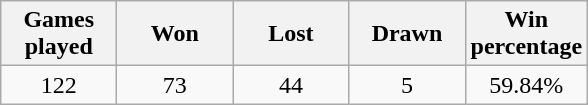<table class="wikitable" style="text-align:center">
<tr>
<th width="70">Games played</th>
<th width="70">Won</th>
<th width="70">Lost</th>
<th width="70">Drawn</th>
<th width="70">Win percentage</th>
</tr>
<tr>
<td>122</td>
<td>73</td>
<td>44</td>
<td>5</td>
<td>59.84%</td>
</tr>
</table>
